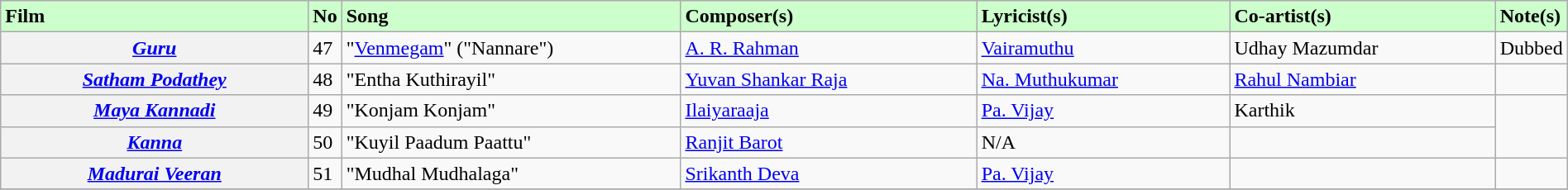<table class="wikitable plainrowheaders" width="100%" textcolor:#000;">
<tr style="background:#cfc; text-align:"center;">
<td scope="col" width=21%><strong>Film</strong></td>
<td><strong>No</strong></td>
<td scope="col" width=23%><strong>Song</strong></td>
<td scope="col" width=20%><strong>Composer(s)</strong></td>
<td scope="col" width=17%><strong>Lyricist(s)</strong></td>
<td scope="col" width=18%><strong>Co-artist(s)</strong></td>
<td><strong>Note(s)</strong></td>
</tr>
<tr>
<th><em><a href='#'>Guru</a></em></th>
<td>47</td>
<td>"<a href='#'>Venmegam</a>" ("Nannare")</td>
<td><a href='#'>A. R. Rahman</a></td>
<td><a href='#'>Vairamuthu</a></td>
<td>Udhay Mazumdar</td>
<td>Dubbed</td>
</tr>
<tr>
<th><em><a href='#'>Satham Podathey</a></em></th>
<td>48</td>
<td>"Entha Kuthirayil"</td>
<td><a href='#'>Yuvan Shankar Raja</a></td>
<td><a href='#'>Na. Muthukumar</a></td>
<td><a href='#'>Rahul Nambiar</a></td>
<td></td>
</tr>
<tr>
<th><em><a href='#'>Maya Kannadi</a></em></th>
<td>49</td>
<td>"Konjam Konjam"</td>
<td><a href='#'>Ilaiyaraaja</a></td>
<td><a href='#'>Pa. Vijay</a></td>
<td>Karthik</td>
</tr>
<tr>
<th><em><a href='#'>Kanna</a></em></th>
<td>50</td>
<td>"Kuyil Paadum Paattu"</td>
<td><a href='#'>Ranjit Barot</a></td>
<td>N/A</td>
<td></td>
</tr>
<tr>
<th><em><a href='#'>Madurai Veeran</a></em></th>
<td>51</td>
<td>"Mudhal Mudhalaga"</td>
<td><a href='#'>Srikanth Deva</a></td>
<td><a href='#'>Pa. Vijay</a></td>
<td></td>
<td></td>
</tr>
<tr>
</tr>
</table>
